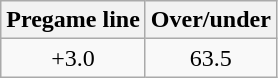<table class="wikitable" style="margin-left: auto; margin-right: auto; border: none; display: inline-table;">
<tr align="center">
<th style=>Pregame line</th>
<th style=>Over/under</th>
</tr>
<tr align="center">
<td>+3.0</td>
<td>63.5</td>
</tr>
</table>
